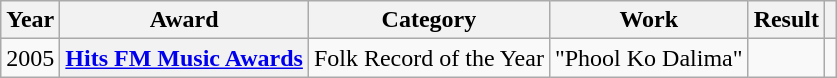<table class="wikitable plainrowheaders sortable">
<tr>
<th>Year</th>
<th>Award</th>
<th>Category</th>
<th>Work</th>
<th>Result</th>
<th class="unsortable"></th>
</tr>
<tr>
<td>2005</td>
<th scope="row"><a href='#'>Hits FM Music Awards</a></th>
<td>Folk Record of the Year</td>
<td>"Phool Ko Dalima"</td>
<td></td>
<td style="text-align:center;"></td>
</tr>
</table>
